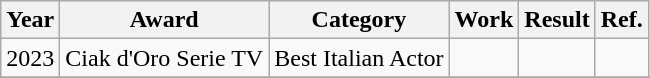<table class="wikitable">
<tr>
<th>Year</th>
<th>Award</th>
<th>Category</th>
<th>Work</th>
<th>Result</th>
<th>Ref.</th>
</tr>
<tr>
<td>2023</td>
<td>Ciak d'Oro Serie TV</td>
<td>Best Italian Actor</td>
<td></td>
<td></td>
<td></td>
</tr>
<tr>
</tr>
</table>
